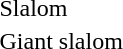<table>
<tr>
<td>Slalom</td>
<td></td>
<td></td>
<td></td>
</tr>
<tr>
<td>Giant slalom</td>
<td></td>
<td></td>
<td></td>
</tr>
</table>
